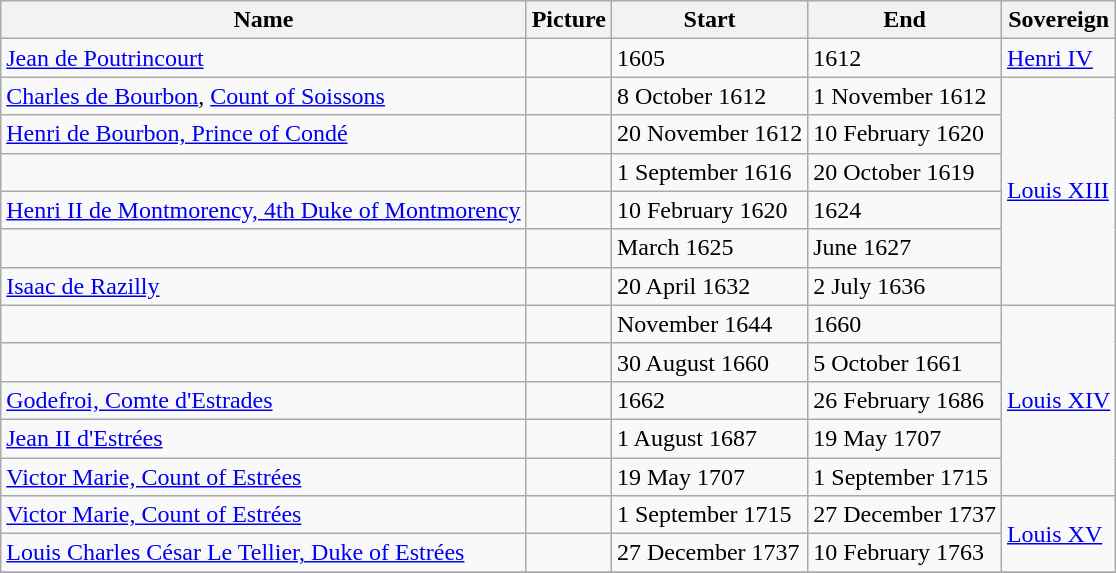<table class="wikitable sortable">
<tr>
<th>Name</th>
<th>Picture</th>
<th>Start</th>
<th>End</th>
<th>Sovereign</th>
</tr>
<tr>
<td><a href='#'>Jean de Poutrincourt</a></td>
<td></td>
<td>1605</td>
<td>1612</td>
<td><a href='#'>Henri IV</a></td>
</tr>
<tr>
<td><a href='#'>Charles de Bourbon</a>, <a href='#'>Count of Soissons</a></td>
<td></td>
<td>8 October 1612</td>
<td>1 November 1612</td>
<td rowspan="6"><a href='#'>Louis XIII</a></td>
</tr>
<tr>
<td><a href='#'>Henri de Bourbon, Prince of Condé</a></td>
<td></td>
<td>20 November 1612</td>
<td>10 February 1620</td>
</tr>
<tr>
<td></td>
<td></td>
<td>1 September 1616</td>
<td>20 October 1619</td>
</tr>
<tr>
<td><a href='#'>Henri II de Montmorency, 4th Duke of Montmorency</a></td>
<td></td>
<td>10 February 1620</td>
<td>1624</td>
</tr>
<tr>
<td></td>
<td></td>
<td>March 1625</td>
<td>June 1627</td>
</tr>
<tr>
<td><a href='#'>Isaac de Razilly</a></td>
<td></td>
<td>20 April 1632</td>
<td>2 July 1636</td>
</tr>
<tr>
<td></td>
<td></td>
<td>November 1644</td>
<td>1660</td>
<td rowspan="5"><a href='#'>Louis XIV</a></td>
</tr>
<tr>
<td></td>
<td></td>
<td>30 August 1660</td>
<td>5 October 1661</td>
</tr>
<tr>
<td><a href='#'>Godefroi, Comte d'Estrades</a></td>
<td></td>
<td>1662</td>
<td>26 February 1686</td>
</tr>
<tr>
<td><a href='#'>Jean II d'Estrées</a></td>
<td></td>
<td>1 August 1687</td>
<td>19 May 1707</td>
</tr>
<tr>
<td><a href='#'>Victor Marie, Count of Estrées</a></td>
<td></td>
<td>19 May 1707</td>
<td>1 September 1715</td>
</tr>
<tr>
<td><a href='#'>Victor Marie, Count of Estrées</a></td>
<td></td>
<td>1 September 1715</td>
<td>27 December 1737</td>
<td rowspan="2"><a href='#'>Louis XV</a></td>
</tr>
<tr>
<td><a href='#'>Louis Charles César Le Tellier, Duke of Estrées</a></td>
<td></td>
<td>27 December 1737</td>
<td>10 February 1763</td>
</tr>
<tr>
</tr>
</table>
